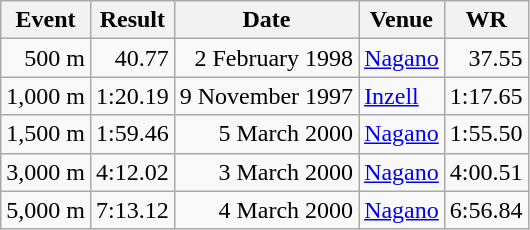<table class="wikitable" style="text-align:right">
<tr>
<th>Event</th>
<th>Result</th>
<th>Date</th>
<th>Venue</th>
<th>WR</th>
</tr>
<tr>
<td>500 m</td>
<td>40.77</td>
<td>2 February 1998</td>
<td align="left"><a href='#'>Nagano</a></td>
<td>37.55</td>
</tr>
<tr>
<td>1,000 m</td>
<td>1:20.19</td>
<td>9 November 1997</td>
<td align="left"><a href='#'>Inzell</a></td>
<td>1:17.65</td>
</tr>
<tr>
<td>1,500 m</td>
<td>1:59.46</td>
<td>5 March 2000</td>
<td align="left"><a href='#'>Nagano</a></td>
<td>1:55.50</td>
</tr>
<tr>
<td>3,000 m</td>
<td>4:12.02</td>
<td>3 March 2000</td>
<td align="left"><a href='#'>Nagano</a></td>
<td>4:00.51</td>
</tr>
<tr>
<td>5,000 m</td>
<td>7:13.12</td>
<td>4 March 2000</td>
<td align="left"><a href='#'>Nagano</a></td>
<td>6:56.84</td>
</tr>
</table>
